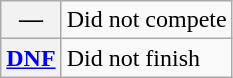<table class="wikitable">
<tr>
<th scope="row">—</th>
<td>Did not compete</td>
</tr>
<tr>
<th scope="row"><a href='#'>DNF</a></th>
<td>Did not finish</td>
</tr>
</table>
